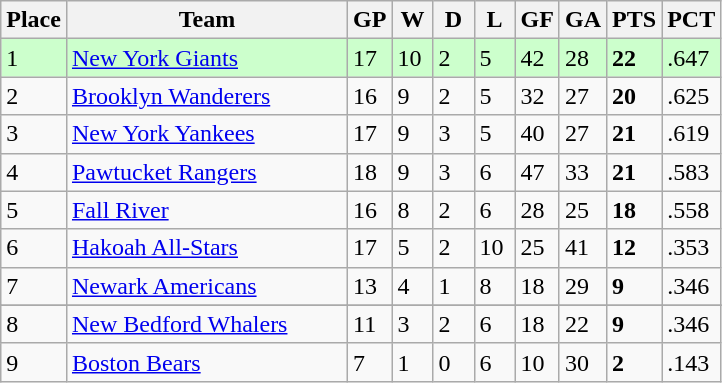<table class="wikitable">
<tr>
<th>Place</th>
<th width="180">Team</th>
<th width="20">GP</th>
<th width="20">W</th>
<th width="20">D</th>
<th width="20">L</th>
<th width="20">GF</th>
<th width="20">GA</th>
<th width="20">PTS</th>
<th width="20">PCT</th>
</tr>
<tr bgcolor=#ccffcc>
<td>1</td>
<td><a href='#'>New York Giants</a></td>
<td>17</td>
<td>10</td>
<td>2</td>
<td>5</td>
<td>42</td>
<td>28</td>
<td><strong>22</strong></td>
<td>.647</td>
</tr>
<tr>
<td>2</td>
<td><a href='#'>Brooklyn Wanderers</a></td>
<td>16</td>
<td>9</td>
<td>2</td>
<td>5</td>
<td>32</td>
<td>27</td>
<td><strong>20</strong></td>
<td>.625</td>
</tr>
<tr>
<td>3</td>
<td><a href='#'>New York Yankees</a></td>
<td>17</td>
<td>9</td>
<td>3</td>
<td>5</td>
<td>40</td>
<td>27</td>
<td><strong>21</strong></td>
<td>.619</td>
</tr>
<tr>
<td>4</td>
<td><a href='#'>Pawtucket Rangers</a></td>
<td>18</td>
<td>9</td>
<td>3</td>
<td>6</td>
<td>47</td>
<td>33</td>
<td><strong>21</strong></td>
<td>.583</td>
</tr>
<tr>
<td>5</td>
<td><a href='#'>Fall River</a></td>
<td>16</td>
<td>8</td>
<td>2</td>
<td>6</td>
<td>28</td>
<td>25</td>
<td><strong>18</strong></td>
<td>.558</td>
</tr>
<tr>
<td>6</td>
<td><a href='#'>Hakoah All-Stars</a></td>
<td>17</td>
<td>5</td>
<td>2</td>
<td>10</td>
<td>25</td>
<td>41</td>
<td><strong>12</strong></td>
<td>.353</td>
</tr>
<tr>
<td>7</td>
<td><a href='#'>Newark Americans</a></td>
<td>13</td>
<td>4</td>
<td>1</td>
<td>8</td>
<td>18</td>
<td>29</td>
<td><strong>9</strong></td>
<td>.346</td>
</tr>
<tr>
</tr>
<tr>
<td>8</td>
<td><a href='#'>New Bedford Whalers</a></td>
<td>11</td>
<td>3</td>
<td>2</td>
<td>6</td>
<td>18</td>
<td>22</td>
<td><strong>9</strong></td>
<td>.346</td>
</tr>
<tr>
<td>9</td>
<td><a href='#'>Boston Bears</a></td>
<td>7</td>
<td>1</td>
<td>0</td>
<td>6</td>
<td>10</td>
<td>30</td>
<td><strong>2</strong></td>
<td>.143</td>
</tr>
</table>
